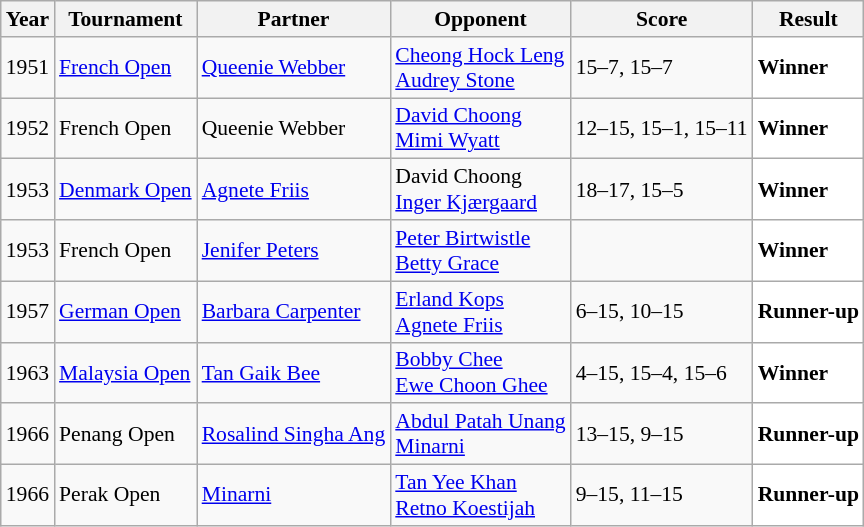<table class="sortable wikitable" style="font-size: 90%;">
<tr>
<th>Year</th>
<th>Tournament</th>
<th>Partner</th>
<th>Opponent</th>
<th>Score</th>
<th>Result</th>
</tr>
<tr>
<td align="center">1951</td>
<td><a href='#'>French Open</a></td>
<td> <a href='#'>Queenie Webber</a></td>
<td> <a href='#'>Cheong Hock Leng</a><br>  <a href='#'>Audrey Stone</a></td>
<td>15–7, 15–7</td>
<td style="text-align:left; background:white"> <strong>Winner</strong></td>
</tr>
<tr>
<td align="center">1952</td>
<td>French Open</td>
<td> Queenie Webber</td>
<td> <a href='#'>David Choong</a><br> <a href='#'>Mimi Wyatt</a></td>
<td>12–15, 15–1, 15–11</td>
<td style="text-align:left; background:white"> <strong>Winner</strong></td>
</tr>
<tr>
<td align="center">1953</td>
<td><a href='#'>Denmark Open</a></td>
<td> <a href='#'>Agnete Friis</a></td>
<td> David Choong<br> <a href='#'>Inger Kjærgaard</a></td>
<td>18–17, 15–5</td>
<td style="text-align:left; background:white"> <strong>Winner</strong></td>
</tr>
<tr>
<td align="center">1953</td>
<td>French Open</td>
<td> <a href='#'>Jenifer Peters</a></td>
<td> <a href='#'>Peter Birtwistle</a><br> <a href='#'>Betty Grace</a></td>
<td></td>
<td style="text-align:left; background:white"> <strong>Winner</strong></td>
</tr>
<tr>
<td align="center">1957</td>
<td><a href='#'>German Open</a></td>
<td> <a href='#'>Barbara Carpenter</a></td>
<td> <a href='#'>Erland Kops</a><br> <a href='#'>Agnete Friis</a></td>
<td>6–15, 10–15</td>
<td style="text-align:left; background:white"> <strong>Runner-up</strong></td>
</tr>
<tr>
<td align="center">1963</td>
<td><a href='#'>Malaysia Open</a></td>
<td> <a href='#'>Tan Gaik Bee</a></td>
<td> <a href='#'>Bobby Chee</a><br> <a href='#'>Ewe Choon Ghee</a></td>
<td>4–15, 15–4, 15–6</td>
<td style="text-align:left; background:white"> <strong>Winner</strong></td>
</tr>
<tr>
<td align="center">1966</td>
<td align="left">Penang Open</td>
<td align="left"> <a href='#'>Rosalind Singha Ang</a></td>
<td align="left"> <a href='#'>Abdul Patah Unang</a><br>  <a href='#'>Minarni</a></td>
<td align="left">13–15, 9–15</td>
<td style="text-align:left; background:white"> <strong>Runner-up</strong></td>
</tr>
<tr>
<td align="center">1966</td>
<td align="left">Perak Open</td>
<td align="left"> <a href='#'>Minarni</a></td>
<td align="left"> <a href='#'>Tan Yee Khan</a> <br>  <a href='#'>Retno Koestijah</a></td>
<td align="left">9–15, 11–15</td>
<td style="text-align:left; background:white"> <strong>Runner-up</strong></td>
</tr>
</table>
